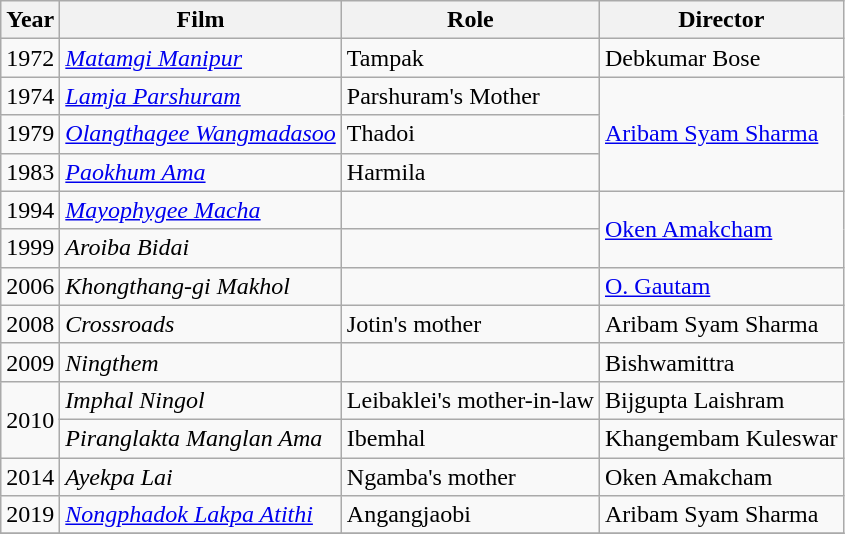<table class="wikitable sortable">
<tr>
<th>Year</th>
<th>Film</th>
<th>Role</th>
<th>Director</th>
</tr>
<tr>
<td>1972</td>
<td><em><a href='#'>Matamgi Manipur</a></em></td>
<td>Tampak</td>
<td>Debkumar Bose</td>
</tr>
<tr>
<td>1974</td>
<td><em><a href='#'>Lamja Parshuram</a></em></td>
<td>Parshuram's Mother</td>
<td rowspan=3><a href='#'>Aribam Syam Sharma</a></td>
</tr>
<tr>
<td>1979</td>
<td><em><a href='#'>Olangthagee Wangmadasoo</a></em></td>
<td>Thadoi</td>
</tr>
<tr>
<td>1983</td>
<td><em><a href='#'>Paokhum Ama</a></em></td>
<td>Harmila</td>
</tr>
<tr>
<td>1994</td>
<td><em><a href='#'>Mayophygee Macha</a></em></td>
<td></td>
<td rowspan=2><a href='#'>Oken Amakcham</a></td>
</tr>
<tr>
<td>1999</td>
<td><em>Aroiba Bidai</em></td>
<td></td>
</tr>
<tr>
<td>2006</td>
<td><em>Khongthang-gi Makhol</em></td>
<td></td>
<td><a href='#'>O. Gautam</a></td>
</tr>
<tr>
<td>2008</td>
<td><em>Crossroads</em></td>
<td>Jotin's mother</td>
<td>Aribam Syam Sharma</td>
</tr>
<tr>
<td>2009</td>
<td><em>Ningthem</em></td>
<td></td>
<td>Bishwamittra</td>
</tr>
<tr>
<td rowspan="2">2010</td>
<td><em>Imphal Ningol</em></td>
<td>Leibaklei's mother-in-law</td>
<td>Bijgupta Laishram</td>
</tr>
<tr>
<td><em>Piranglakta Manglan Ama</em></td>
<td>Ibemhal</td>
<td>Khangembam Kuleswar</td>
</tr>
<tr>
<td>2014</td>
<td><em>Ayekpa Lai</em></td>
<td>Ngamba's mother</td>
<td>Oken Amakcham</td>
</tr>
<tr>
<td>2019</td>
<td><em><a href='#'>Nongphadok Lakpa Atithi</a></em></td>
<td>Angangjaobi</td>
<td>Aribam Syam Sharma</td>
</tr>
<tr>
</tr>
</table>
